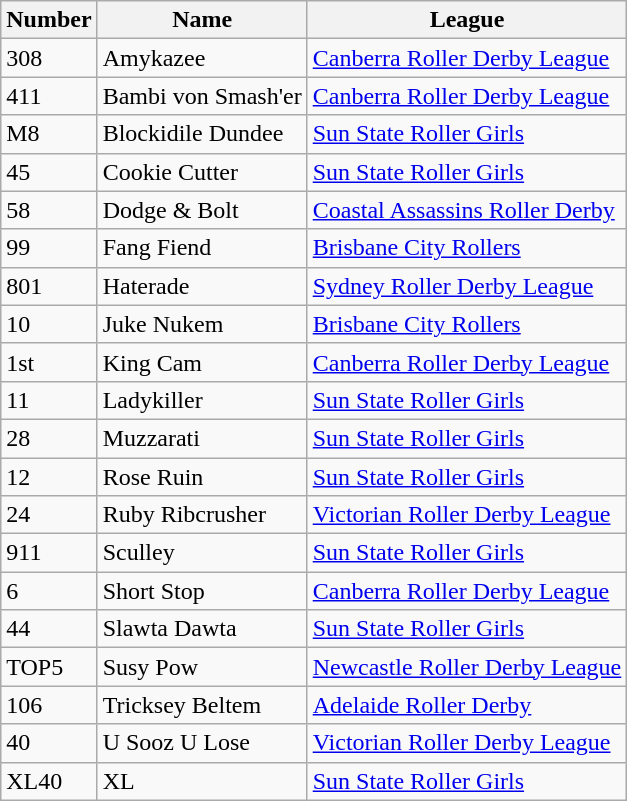<table class="wikitable sortable">
<tr>
<th>Number</th>
<th>Name</th>
<th>League</th>
</tr>
<tr>
<td>308</td>
<td>Amykazee</td>
<td><a href='#'>Canberra Roller Derby League</a></td>
</tr>
<tr>
<td>411</td>
<td>Bambi von Smash'er</td>
<td><a href='#'>Canberra Roller Derby League</a></td>
</tr>
<tr>
<td>M8</td>
<td>Blockidile Dundee</td>
<td><a href='#'>Sun State Roller Girls</a></td>
</tr>
<tr>
<td>45</td>
<td>Cookie Cutter</td>
<td><a href='#'>Sun State Roller Girls</a></td>
</tr>
<tr>
<td>58</td>
<td>Dodge & Bolt</td>
<td><a href='#'>Coastal Assassins Roller Derby</a></td>
</tr>
<tr>
<td>99</td>
<td>Fang Fiend</td>
<td><a href='#'>Brisbane City Rollers</a></td>
</tr>
<tr>
<td>801</td>
<td>Haterade</td>
<td><a href='#'>Sydney Roller Derby League</a></td>
</tr>
<tr>
<td>10</td>
<td>Juke Nukem</td>
<td><a href='#'>Brisbane City Rollers</a></td>
</tr>
<tr>
<td>1st</td>
<td>King Cam</td>
<td><a href='#'>Canberra Roller Derby League</a></td>
</tr>
<tr>
<td>11</td>
<td>Ladykiller</td>
<td><a href='#'>Sun State Roller Girls</a></td>
</tr>
<tr>
<td>28</td>
<td>Muzzarati</td>
<td><a href='#'>Sun State Roller Girls</a></td>
</tr>
<tr>
<td>12</td>
<td>Rose Ruin</td>
<td><a href='#'>Sun State Roller Girls</a></td>
</tr>
<tr>
<td>24</td>
<td>Ruby Ribcrusher</td>
<td><a href='#'>Victorian Roller Derby League</a></td>
</tr>
<tr>
<td>911</td>
<td>Sculley</td>
<td><a href='#'>Sun State Roller Girls</a></td>
</tr>
<tr>
<td>6</td>
<td>Short Stop</td>
<td><a href='#'>Canberra Roller Derby League</a></td>
</tr>
<tr>
<td>44</td>
<td>Slawta Dawta</td>
<td><a href='#'>Sun State Roller Girls</a></td>
</tr>
<tr>
<td>TOP5</td>
<td>Susy Pow</td>
<td><a href='#'>Newcastle Roller Derby League</a></td>
</tr>
<tr>
<td>106</td>
<td>Tricksey Beltem</td>
<td><a href='#'>Adelaide Roller Derby</a></td>
</tr>
<tr>
<td>40</td>
<td>U Sooz U Lose</td>
<td><a href='#'>Victorian Roller Derby League</a></td>
</tr>
<tr>
<td>XL40</td>
<td>XL</td>
<td><a href='#'>Sun State Roller Girls</a></td>
</tr>
</table>
